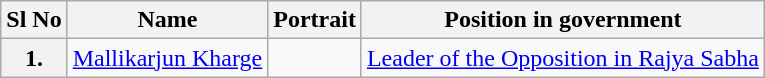<table class="sortable wikitable">
<tr>
<th style="text-align:center;">Sl No</th>
<th style="text-align:center;">Name</th>
<th style="text-align:center;">Portrait</th>
<th style="text-align:center;">Position in government</th>
</tr>
<tr style="text-align:left;">
<th>1.</th>
<td><a href='#'>Mallikarjun Kharge</a></td>
<td></td>
<td><a href='#'>Leader of the Opposition in Rajya Sabha</a></td>
</tr>
</table>
